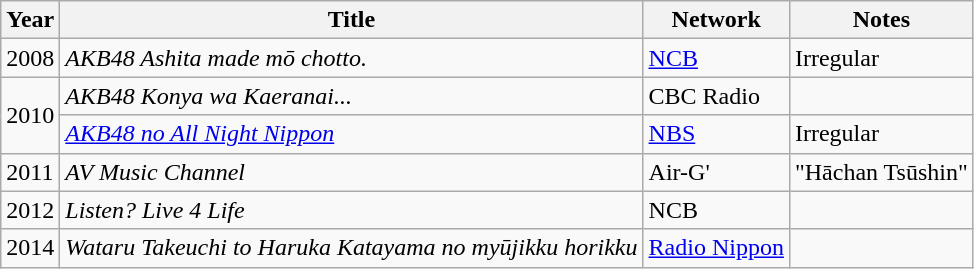<table class="wikitable">
<tr>
<th>Year</th>
<th>Title</th>
<th>Network</th>
<th>Notes</th>
</tr>
<tr>
<td>2008</td>
<td><em>AKB48 Ashita made mō chotto.</em></td>
<td><a href='#'>NCB</a></td>
<td>Irregular</td>
</tr>
<tr>
<td rowspan="2">2010</td>
<td><em>AKB48 Konya wa Kaeranai...</em></td>
<td>CBC Radio</td>
<td></td>
</tr>
<tr>
<td><em><a href='#'>AKB48 no All Night Nippon</a></em></td>
<td><a href='#'>NBS</a></td>
<td>Irregular</td>
</tr>
<tr>
<td>2011</td>
<td><em>AV Music Channel</em></td>
<td>Air-G'</td>
<td>"Hāchan Tsūshin"</td>
</tr>
<tr>
<td>2012</td>
<td><em>Listen? Live 4 Life</em></td>
<td>NCB</td>
<td></td>
</tr>
<tr>
<td>2014</td>
<td><em>Wataru Takeuchi to Haruka Katayama no myūjikku horikku</em></td>
<td><a href='#'>Radio Nippon</a></td>
<td></td>
</tr>
</table>
